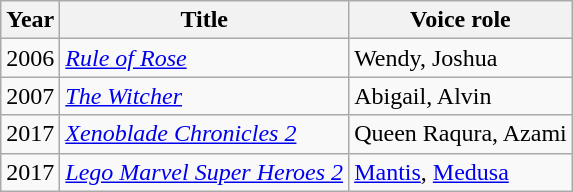<table class = "wikitable sortable">
<tr>
<th>Year</th>
<th>Title</th>
<th>Voice role</th>
</tr>
<tr>
<td>2006</td>
<td><em><a href='#'>Rule of Rose</a></em></td>
<td>Wendy, Joshua</td>
</tr>
<tr>
<td>2007</td>
<td><em><a href='#'>The Witcher</a></em></td>
<td>Abigail, Alvin</td>
</tr>
<tr>
<td>2017</td>
<td><em><a href='#'>Xenoblade Chronicles 2</a></em></td>
<td>Queen Raqura, Azami</td>
</tr>
<tr>
<td>2017</td>
<td><em><a href='#'>Lego Marvel Super Heroes 2</a></em></td>
<td><a href='#'>Mantis</a>, <a href='#'>Medusa</a></td>
</tr>
</table>
